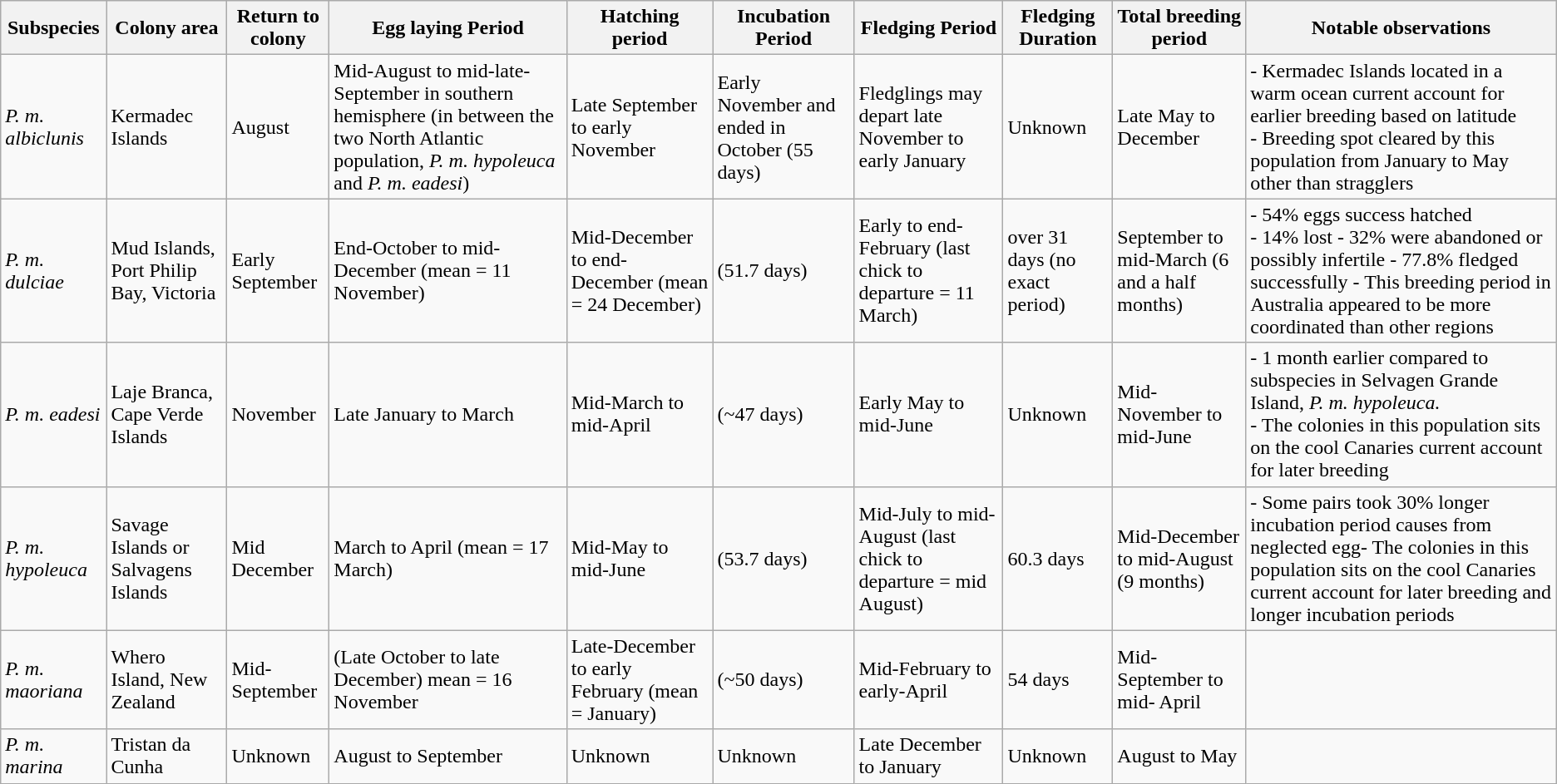<table class="wikitable">
<tr>
<th>Subspecies</th>
<th>Colony area</th>
<th>Return to colony</th>
<th>Egg laying Period</th>
<th>Hatching period</th>
<th>Incubation Period</th>
<th>Fledging Period</th>
<th>Fledging Duration</th>
<th>Total breeding period</th>
<th>Notable observations</th>
</tr>
<tr>
<td><em>P. m. albiclunis</em></td>
<td>Kermadec Islands</td>
<td>August</td>
<td>Mid-August to mid-late-September in southern hemisphere (in between the two North Atlantic population, <em>P. m. hypoleuca</em> and <em>P. m. eadesi</em>)</td>
<td>Late September to early November</td>
<td>Early November and ended in October (55 days)</td>
<td>Fledglings may depart late November to early January</td>
<td>Unknown</td>
<td>Late May to December </td>
<td>- Kermadec Islands located in a warm ocean current account for earlier breeding based on latitude<br>- Breeding spot cleared by this population from January to May other than stragglers </td>
</tr>
<tr>
<td><em>P. m. dulciae</em></td>
<td>Mud Islands, Port Philip Bay, Victoria</td>
<td>Early September</td>
<td>End-October to mid-December (mean = 11 November)</td>
<td>Mid-December to end-December (mean = 24 December)</td>
<td>(51.7 days)</td>
<td>Early to end-February (last chick to departure = 11 March)</td>
<td>over 31 days (no exact period)</td>
<td>September to mid-March (6 and a half months)</td>
<td>- 54% eggs success hatched<br>- 14% lost
- 32% were abandoned or possibly infertile
- 77.8% fledged successfully
- This breeding period in Australia appeared to be more coordinated than other regions</td>
</tr>
<tr>
<td><em>P. m. eadesi</em></td>
<td>Laje Branca, Cape Verde Islands</td>
<td>November</td>
<td>Late January to March</td>
<td>Mid-March to mid-April</td>
<td>(~47 days)</td>
<td>Early May to mid-June</td>
<td>Unknown</td>
<td>Mid-November to mid-June</td>
<td>- 1 month earlier compared to subspecies in Selvagen Grande Island, <em>P. m. hypoleuca.</em><br><em>-</em> The colonies in this population sits on the cool Canaries current account for later breeding  </td>
</tr>
<tr>
<td><em>P. m. hypoleuca</em></td>
<td>Savage Islands or Salvagens Islands</td>
<td>Mid December</td>
<td>March to April  (mean = 17 March)</td>
<td>Mid-May to mid-June</td>
<td>(53.7 days)</td>
<td>Mid-July to mid-August (last chick to departure = mid August)</td>
<td>60.3 days</td>
<td>Mid-December to mid-August (9 months) </td>
<td>- Some pairs took 30% longer incubation period causes from neglected egg- The colonies in this population sits on the cool Canaries current account for later breeding and longer incubation periods</td>
</tr>
<tr>
<td><em>P. m. maoriana</em></td>
<td>Whero Island, New Zealand</td>
<td>Mid-September</td>
<td>(Late October to late December) mean = 16 November</td>
<td>Late-December to early February (mean = January)</td>
<td>(~50 days)</td>
<td>Mid-February to early-April </td>
<td>54 days</td>
<td>Mid-September to mid- April</td>
<td></td>
</tr>
<tr>
<td><em>P. m. marina</em></td>
<td>Tristan da Cunha</td>
<td>Unknown</td>
<td>August to September</td>
<td>Unknown</td>
<td>Unknown</td>
<td>Late December to January</td>
<td>Unknown</td>
<td>August to May</td>
<td></td>
</tr>
</table>
